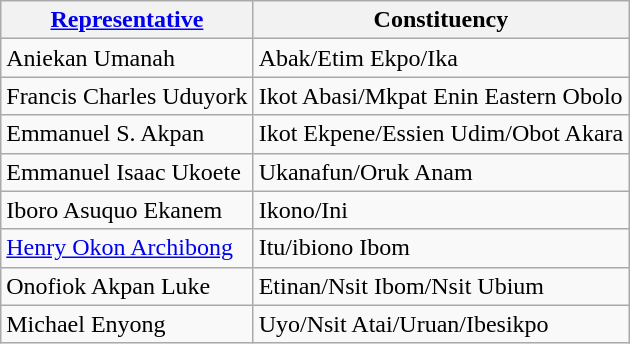<table class="wikitable">
<tr>
<th><a href='#'>Representative</a></th>
<th>Constituency</th>
</tr>
<tr>
<td>Aniekan Umanah</td>
<td>Abak/Etim Ekpo/Ika</td>
</tr>
<tr>
<td>Francis Charles Uduyork</td>
<td>Ikot Abasi/Mkpat Enin Eastern Obolo</td>
</tr>
<tr>
<td>Emmanuel S. Akpan</td>
<td>Ikot Ekpene/Essien Udim/Obot Akara</td>
</tr>
<tr>
<td>Emmanuel Isaac Ukoete</td>
<td>Ukanafun/Oruk Anam</td>
</tr>
<tr>
<td>Iboro Asuquo Ekanem</td>
<td>Ikono/Ini</td>
</tr>
<tr>
<td><a href='#'>Henry Okon Archibong</a></td>
<td>Itu/ibiono Ibom</td>
</tr>
<tr>
<td>Onofiok Akpan Luke</td>
<td>Etinan/Nsit Ibom/Nsit Ubium</td>
</tr>
<tr>
<td>Michael Enyong</td>
<td>Uyo/Nsit Atai/Uruan/Ibesikpo</td>
</tr>
</table>
